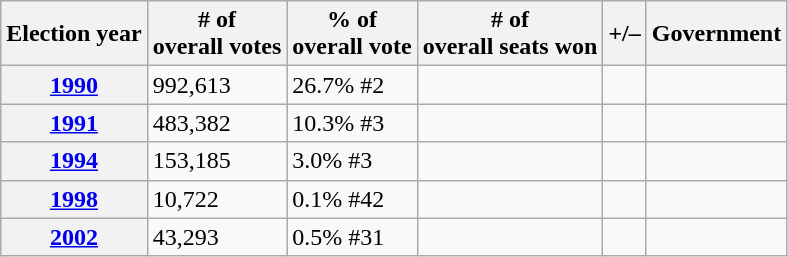<table class=wikitable>
<tr>
<th>Election year</th>
<th># of<br>overall votes</th>
<th>% of<br>overall vote</th>
<th># of<br>overall seats won</th>
<th>+/–</th>
<th>Government</th>
</tr>
<tr>
<th><a href='#'>1990</a></th>
<td>992,613</td>
<td>26.7% #2</td>
<td></td>
<td></td>
<td></td>
</tr>
<tr>
<th><a href='#'>1991</a></th>
<td>483,382</td>
<td>10.3% #3</td>
<td></td>
<td></td>
<td></td>
</tr>
<tr>
<th><a href='#'>1994</a></th>
<td>153,185</td>
<td>3.0% #3</td>
<td></td>
<td></td>
<td></td>
</tr>
<tr>
<th><a href='#'>1998</a></th>
<td>10,722</td>
<td>0.1% #42</td>
<td></td>
<td></td>
<td></td>
</tr>
<tr>
<th><a href='#'>2002</a></th>
<td>43,293</td>
<td>0.5% #31</td>
<td></td>
<td></td>
<td></td>
</tr>
</table>
